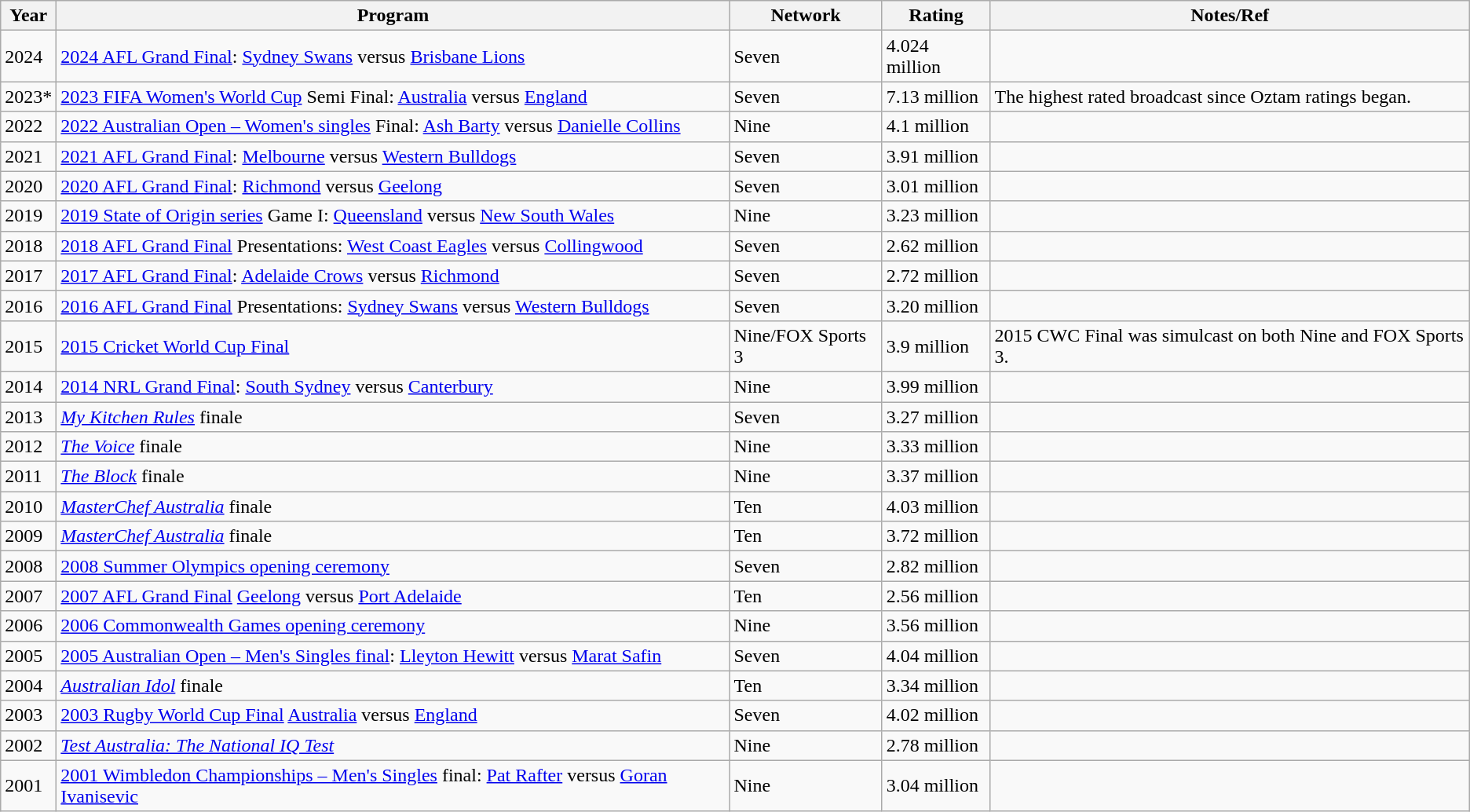<table class="wikitable">
<tr>
<th>Year</th>
<th>Program</th>
<th>Network</th>
<th>Rating</th>
<th>Notes/Ref</th>
</tr>
<tr>
<td>2024</td>
<td><a href='#'>2024 AFL Grand Final</a>: <a href='#'>Sydney Swans</a> versus <a href='#'>Brisbane Lions</a></td>
<td>Seven</td>
<td>4.024 million</td>
<td></td>
</tr>
<tr>
<td>2023*</td>
<td><a href='#'>2023 FIFA Women's World Cup</a> Semi Final: <a href='#'>Australia</a> versus <a href='#'>England</a></td>
<td>Seven</td>
<td>7.13 million</td>
<td>The highest rated broadcast since Oztam ratings began.</td>
</tr>
<tr>
<td>2022</td>
<td><a href='#'>2022 Australian Open – Women's singles</a> Final: <a href='#'>Ash Barty</a> versus <a href='#'>Danielle Collins</a></td>
<td>Nine</td>
<td>4.1 million</td>
<td></td>
</tr>
<tr>
<td>2021</td>
<td><a href='#'>2021 AFL Grand Final</a>: <a href='#'>Melbourne</a> versus <a href='#'>Western Bulldogs</a></td>
<td>Seven</td>
<td>3.91 million</td>
<td></td>
</tr>
<tr>
<td>2020</td>
<td><a href='#'>2020 AFL Grand Final</a>: <a href='#'>Richmond</a> versus <a href='#'>Geelong</a></td>
<td>Seven</td>
<td>3.01 million</td>
<td></td>
</tr>
<tr>
<td>2019</td>
<td><a href='#'>2019 State of Origin series</a> Game I:  <a href='#'>Queensland</a> versus <a href='#'>New South Wales</a></td>
<td>Nine</td>
<td>3.23 million</td>
<td></td>
</tr>
<tr>
<td>2018</td>
<td><a href='#'>2018 AFL Grand Final</a> Presentations: <a href='#'>West Coast Eagles</a> versus <a href='#'>Collingwood</a></td>
<td>Seven</td>
<td>2.62 million</td>
<td></td>
</tr>
<tr>
<td>2017</td>
<td><a href='#'>2017 AFL Grand Final</a>: <a href='#'>Adelaide Crows</a> versus <a href='#'>Richmond</a></td>
<td>Seven</td>
<td>2.72 million</td>
<td></td>
</tr>
<tr>
<td>2016</td>
<td><a href='#'>2016 AFL Grand Final</a> Presentations: <a href='#'>Sydney Swans</a> versus <a href='#'>Western Bulldogs</a></td>
<td>Seven</td>
<td>3.20 million</td>
<td></td>
</tr>
<tr>
<td>2015</td>
<td><a href='#'>2015 Cricket World Cup Final</a></td>
<td>Nine/FOX Sports 3</td>
<td>3.9 million</td>
<td> 2015 CWC Final was simulcast on both Nine and FOX Sports 3.</td>
</tr>
<tr>
<td>2014</td>
<td><a href='#'>2014 NRL Grand Final</a>: <a href='#'>South Sydney</a> versus <a href='#'>Canterbury</a></td>
<td>Nine</td>
<td>3.99 million</td>
<td></td>
</tr>
<tr>
<td>2013</td>
<td><em><a href='#'>My Kitchen Rules</a></em> finale</td>
<td>Seven</td>
<td>3.27 million</td>
<td></td>
</tr>
<tr>
<td>2012</td>
<td><em><a href='#'>The Voice</a></em> finale</td>
<td>Nine</td>
<td>3.33 million</td>
<td></td>
</tr>
<tr>
<td>2011</td>
<td><em><a href='#'>The Block</a></em> finale</td>
<td>Nine</td>
<td>3.37 million</td>
<td></td>
</tr>
<tr>
<td>2010</td>
<td><em><a href='#'>MasterChef Australia</a></em> finale</td>
<td>Ten</td>
<td>4.03 million</td>
<td></td>
</tr>
<tr>
<td>2009</td>
<td><em><a href='#'>MasterChef Australia</a></em> finale</td>
<td>Ten</td>
<td>3.72 million</td>
<td></td>
</tr>
<tr>
<td>2008</td>
<td><a href='#'>2008 Summer Olympics opening ceremony</a></td>
<td>Seven</td>
<td>2.82 million</td>
<td></td>
</tr>
<tr>
<td>2007</td>
<td><a href='#'>2007 AFL Grand Final</a> <a href='#'>Geelong</a> versus <a href='#'>Port Adelaide</a></td>
<td>Ten</td>
<td>2.56 million</td>
<td></td>
</tr>
<tr>
<td>2006</td>
<td><a href='#'>2006 Commonwealth Games opening ceremony</a></td>
<td>Nine</td>
<td>3.56 million</td>
<td></td>
</tr>
<tr>
<td>2005</td>
<td><a href='#'>2005 Australian Open – Men's Singles final</a>: <a href='#'>Lleyton Hewitt</a> versus <a href='#'>Marat Safin</a></td>
<td>Seven</td>
<td>4.04 million</td>
<td></td>
</tr>
<tr>
<td>2004</td>
<td><em><a href='#'>Australian Idol</a></em> finale</td>
<td>Ten</td>
<td>3.34 million</td>
<td></td>
</tr>
<tr>
<td>2003</td>
<td><a href='#'>2003 Rugby World Cup Final</a> <a href='#'>Australia</a> versus <a href='#'>England</a></td>
<td>Seven</td>
<td>4.02 million</td>
<td></td>
</tr>
<tr>
<td>2002</td>
<td><em><a href='#'>Test Australia: The National IQ Test</a></em></td>
<td>Nine</td>
<td>2.78 million</td>
<td></td>
</tr>
<tr>
<td>2001</td>
<td><a href='#'>2001 Wimbledon Championships – Men's Singles</a> final: <a href='#'>Pat Rafter</a> versus <a href='#'>Goran Ivanisevic</a></td>
<td>Nine</td>
<td>3.04 million</td>
<td></td>
</tr>
</table>
